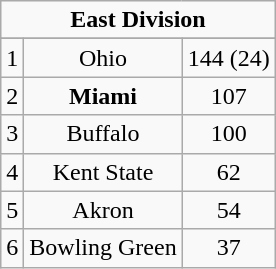<table class="wikitable">
<tr align="center">
<td align="center" Colspan="3"><strong>East Division</strong></td>
</tr>
<tr align="center">
</tr>
<tr align="center">
<td>1</td>
<td>Ohio</td>
<td>144 (24)</td>
</tr>
<tr align="center">
<td>2</td>
<td><strong>Miami</strong></td>
<td>107</td>
</tr>
<tr align="center">
<td>3</td>
<td>Buffalo</td>
<td>100</td>
</tr>
<tr align="center">
<td>4</td>
<td>Kent State</td>
<td>62</td>
</tr>
<tr align="center">
<td>5</td>
<td>Akron</td>
<td>54</td>
</tr>
<tr align="center">
<td>6</td>
<td>Bowling Green</td>
<td>37</td>
</tr>
</table>
